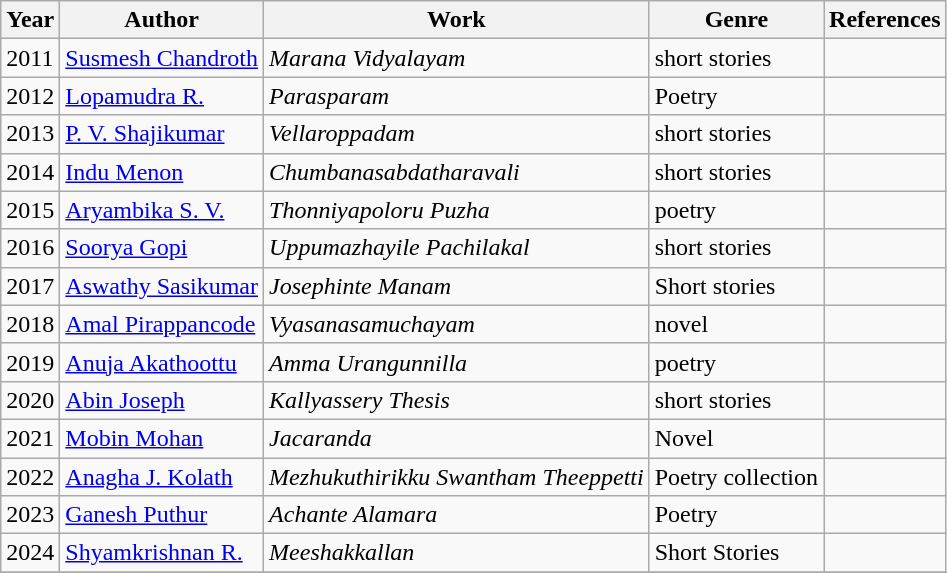<table class="wikitable">
<tr>
<th>Year</th>
<th>Author</th>
<th>Work</th>
<th>Genre</th>
<th class=unsortable>References</th>
</tr>
<tr>
<td>2011</td>
<td><a href='#'>Susmesh Chandroth</a></td>
<td><em>Marana Vidyalayam</em></td>
<td>short stories</td>
<td></td>
</tr>
<tr>
<td>2012</td>
<td><a href='#'>Lopamudra R.</a></td>
<td><em>Parasparam</em></td>
<td>Poetry</td>
<td></td>
</tr>
<tr>
<td>2013</td>
<td><a href='#'>P. V. Shajikumar</a></td>
<td><em>Vellaroppadam</em></td>
<td>short stories</td>
<td></td>
</tr>
<tr>
<td>2014</td>
<td><a href='#'>Indu Menon</a></td>
<td><em>Chumbanasabdatharavali</em></td>
<td>short stories</td>
<td></td>
</tr>
<tr>
<td>2015</td>
<td><a href='#'>Aryambika S. V.</a></td>
<td><em>Thonniyapoloru Puzha</em></td>
<td>poetry</td>
<td></td>
</tr>
<tr>
<td>2016</td>
<td><a href='#'>Soorya Gopi</a></td>
<td><em>Uppumazhayile Pachilakal</em></td>
<td>short stories</td>
<td></td>
</tr>
<tr>
<td>2017</td>
<td><a href='#'>Aswathy Sasikumar</a></td>
<td><em>Josephinte Manam</em></td>
<td>Short stories</td>
<td></td>
</tr>
<tr>
<td>2018</td>
<td><a href='#'>Amal Pirappancode</a></td>
<td><em>Vyasanasamuchayam</em></td>
<td>novel</td>
<td></td>
</tr>
<tr>
<td>2019</td>
<td><a href='#'>Anuja Akathoottu</a></td>
<td><em>Amma Urangunnilla</em></td>
<td>poetry</td>
<td></td>
</tr>
<tr>
<td>2020</td>
<td><a href='#'>Abin Joseph</a></td>
<td><em>Kallyassery Thesis</em></td>
<td>short stories</td>
<td></td>
</tr>
<tr>
<td>2021</td>
<td><a href='#'>Mobin Mohan</a></td>
<td><em>Jacaranda</em></td>
<td>Novel</td>
<td></td>
</tr>
<tr>
<td>2022</td>
<td><a href='#'>Anagha J. Kolath</a></td>
<td><em>Mezhukuthirikku Swantham Theeppetti</em></td>
<td>Poetry collection</td>
<td></td>
</tr>
<tr>
<td>2023</td>
<td><a href='#'>Ganesh Puthur</a></td>
<td><em>Achante Alamara</em></td>
<td>Poetry</td>
<td></td>
</tr>
<tr>
<td>2024</td>
<td><a href='#'>Shyamkrishnan R.</a></td>
<td><em>Meeshakkallan</em></td>
<td>Short Stories</td>
<td></td>
</tr>
<tr>
</tr>
</table>
